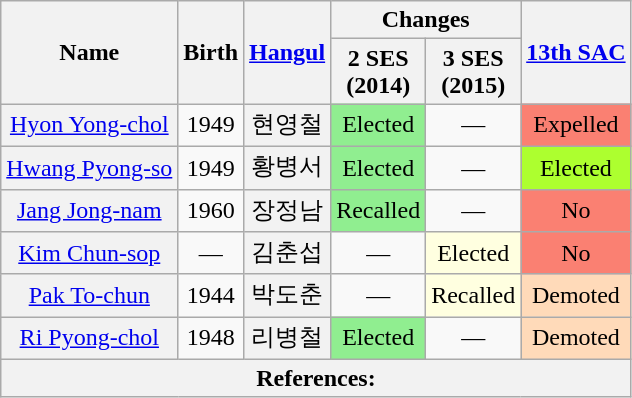<table class="wikitable sortable">
<tr>
<th rowspan="2">Name</th>
<th rowspan="2">Birth</th>
<th rowspan="2" class="unsortable"><a href='#'>Hangul</a></th>
<th colspan="2">Changes</th>
<th rowspan="2"><a href='#'>13th SAC</a></th>
</tr>
<tr>
<th>2 SES<br>(2014)</th>
<th>3 SES<br>(2015)</th>
</tr>
<tr>
<th align="center" scope="row" style="font-weight:normal;"><a href='#'>Hyon Yong-chol</a></th>
<td align="center">1949</td>
<th align="center" scope="row" style="font-weight:normal;">현영철</th>
<td data-sort-value="1" align="center" style="background: LightGreen">Elected</td>
<td align="center">—</td>
<td style="background: Salmon" align="center">Expelled</td>
</tr>
<tr>
<th align="center" scope="row" style="font-weight:normal;"><a href='#'>Hwang Pyong-so</a></th>
<td align="center">1949</td>
<th align="center" scope="row" style="font-weight:normal;">황병서</th>
<td data-sort-value="1" align="center" style="background: LightGreen">Elected</td>
<td align="center">—</td>
<td align="center" style="background: GreenYellow">Elected</td>
</tr>
<tr>
<th align="center" scope="row" style="font-weight:normal;"><a href='#'>Jang Jong-nam</a></th>
<td align="center">1960</td>
<th align="center" scope="row" style="font-weight:normal;">장정남</th>
<td data-sort-value="1" align="center" style="background: LightGreen">Recalled</td>
<td align="center">—</td>
<td style="background: Salmon" align="center">No</td>
</tr>
<tr>
<th align="center" scope="row" style="font-weight:normal;"><a href='#'>Kim Chun-sop</a></th>
<td align="center">—</td>
<th align="center" scope="row" style="font-weight:normal;">김춘섭</th>
<td align="center">—</td>
<td data-sort-value="1" align="center" style="background: LightYellow">Elected</td>
<td style="background: Salmon" align="center">No</td>
</tr>
<tr>
<th align="center" scope="row" style="font-weight:normal;"><a href='#'>Pak To-chun</a></th>
<td align="center">1944</td>
<th align="center" scope="row" style="font-weight:normal;">박도춘</th>
<td align="center">—</td>
<td data-sort-value="1" align="center" style="background: LightYellow">Recalled</td>
<td style="background: PeachPuff" align="center">Demoted</td>
</tr>
<tr>
<th align="center" scope="row" style="font-weight:normal;"><a href='#'>Ri Pyong-chol</a></th>
<td align="center">1948</td>
<th align="center" scope="row" style="font-weight:normal;">리병철</th>
<td data-sort-value="1" align="center" style="background: LightGreen">Elected</td>
<td align="center">—</td>
<td style="background: PeachPuff" align="center">Demoted</td>
</tr>
<tr>
<th colspan="7" unsortable><strong>References:</strong><br></th>
</tr>
</table>
